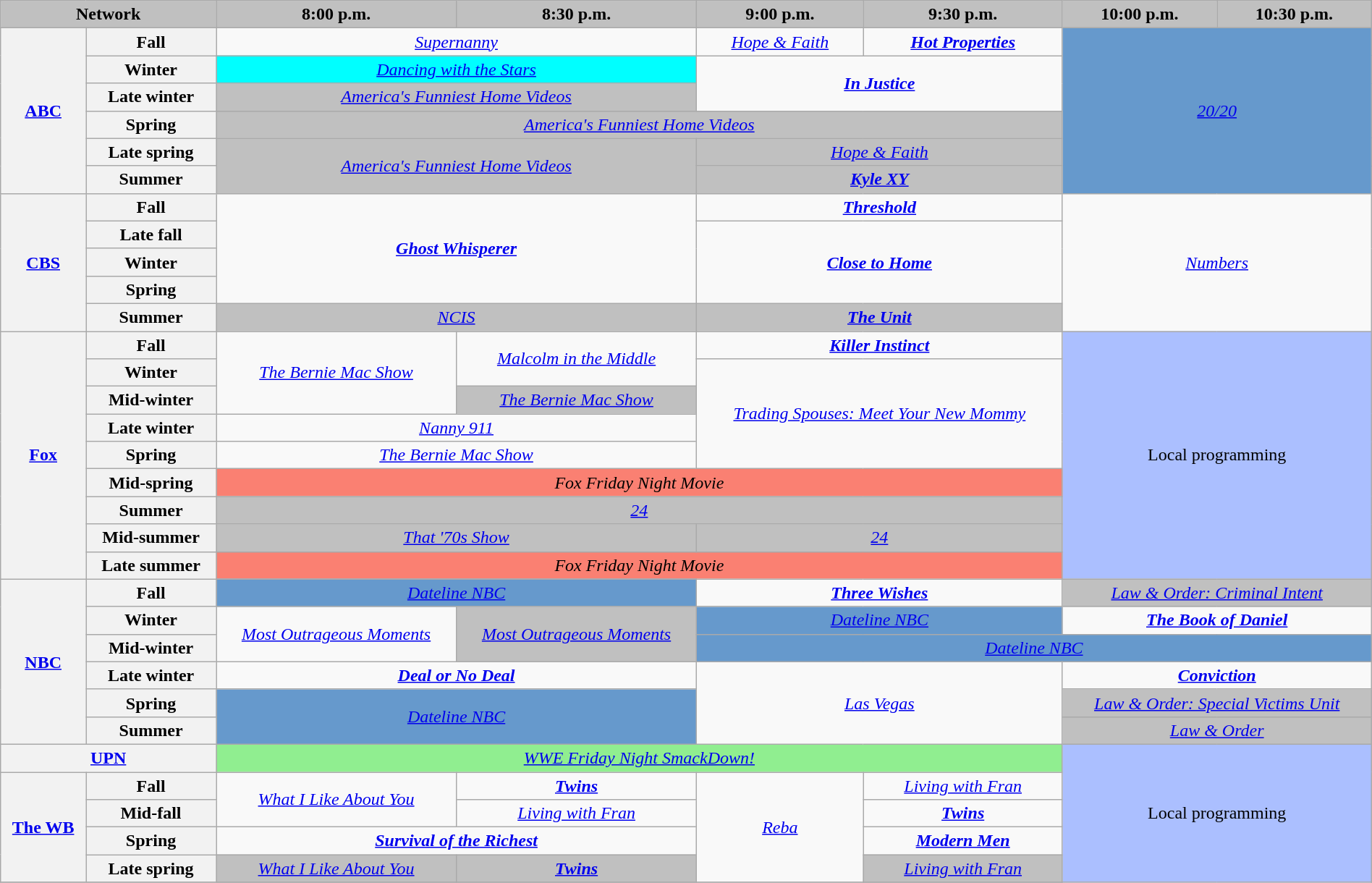<table class="wikitable" style="width:100%;margin-right:0;text-align:center">
<tr>
<th colspan="2" style="background-color:#C0C0C0;text-align:center">Network</th>
<th style="background-color:#C0C0C0;text-align:center">8:00 p.m.</th>
<th style="background-color:#C0C0C0;text-align:center">8:30 p.m.</th>
<th style="background-color:#C0C0C0;text-align:center">9:00 p.m.</th>
<th style="background-color:#C0C0C0;text-align:center">9:30 p.m.</th>
<th style="background-color:#C0C0C0;text-align:center">10:00 p.m.</th>
<th style="background-color:#C0C0C0;text-align:center">10:30 p.m.</th>
</tr>
<tr>
<th rowspan="6"><a href='#'>ABC</a></th>
<th>Fall</th>
<td colspan="2"><em><a href='#'>Supernanny</a></em></td>
<td><em><a href='#'>Hope & Faith</a></em></td>
<td><strong><em><a href='#'>Hot Properties</a></em></strong></td>
<td colspan="2" rowspan="6" style="background:#6699CC;"><em><a href='#'>20/20</a></em></td>
</tr>
<tr>
<th>Winter</th>
<td style="background-color:#00FFFF" colspan="2"><em><a href='#'>Dancing with the Stars</a></em> </td>
<td colspan="2" rowspan="2"><strong><em><a href='#'>In Justice</a></em></strong></td>
</tr>
<tr>
<th>Late winter</th>
<td colspan="2" style="background:#C0C0C0;"><em><a href='#'>America's Funniest Home Videos</a></em> </td>
</tr>
<tr>
<th>Spring</th>
<td colspan="4" style="background:#C0C0C0;"><em><a href='#'>America's Funniest Home Videos</a></em> </td>
</tr>
<tr>
<th>Late spring</th>
<td colspan="2" rowspan="2" style="background:#C0C0C0;"><em><a href='#'>America's Funniest Home Videos</a></em> </td>
<td colspan="2" style="background:#C0C0C0;"><em><a href='#'>Hope & Faith</a></em> </td>
</tr>
<tr>
<th>Summer</th>
<td colspan="2" style="background:#C0C0C0;"><strong><em><a href='#'>Kyle XY</a></em></strong> </td>
</tr>
<tr>
<th rowspan="5"><a href='#'>CBS</a></th>
<th>Fall</th>
<td colspan="2" rowspan="4"><strong><em><a href='#'>Ghost Whisperer</a></em></strong></td>
<td colspan="2"><strong><em><a href='#'>Threshold</a></em></strong></td>
<td colspan="2" rowspan="5"><em><a href='#'>Numbers</a></em></td>
</tr>
<tr>
<th>Late fall</th>
<td colspan="2" rowspan="3"><strong><em><a href='#'>Close to Home</a></em></strong></td>
</tr>
<tr>
<th>Winter</th>
</tr>
<tr>
<th>Spring</th>
</tr>
<tr>
<th>Summer</th>
<td colspan="2" style="background:#C0C0C0;"><em><a href='#'>NCIS</a></em> </td>
<td colspan="2" style="background:#C0C0C0;"><strong><em><a href='#'>The Unit</a></em></strong> </td>
</tr>
<tr>
<th rowspan="9"><a href='#'>Fox</a></th>
<th>Fall</th>
<td rowspan="3"><em><a href='#'>The Bernie Mac Show</a></em></td>
<td rowspan="2"><em><a href='#'>Malcolm in the Middle</a></em></td>
<td colspan="2"><strong><em><a href='#'>Killer Instinct</a></em></strong></td>
<td style="background:#abbfff;" colspan="2" rowspan="9">Local programming</td>
</tr>
<tr>
<th>Winter</th>
<td rowspan="4" colspan="2"><em><a href='#'>Trading Spouses: Meet Your New Mommy</a></em></td>
</tr>
<tr>
<th>Mid-winter</th>
<td style="background:#C0C0C0;"><em><a href='#'>The Bernie Mac Show</a></em> </td>
</tr>
<tr>
<th>Late winter</th>
<td colspan="2"><em><a href='#'>Nanny 911</a></em></td>
</tr>
<tr>
<th>Spring</th>
<td colspan="2"><em><a href='#'>The Bernie Mac Show</a></em></td>
</tr>
<tr>
<th>Mid-spring</th>
<td colspan="4" style="background:#FA8072;" colspan="4"><em>Fox Friday Night Movie</em></td>
</tr>
<tr>
<th>Summer</th>
<td colspan="4" style="background:#C0C0C0;"><em><a href='#'>24</a></em> </td>
</tr>
<tr>
<th>Mid-summer</th>
<td colspan="2" style="background:#C0C0C0;"><em><a href='#'>That '70s Show</a></em> </td>
<td colspan="2" style="background:#C0C0C0;"><em><a href='#'>24</a></em> </td>
</tr>
<tr>
<th>Late summer</th>
<td colspan="4" style="background:#FA8072;"><em>Fox Friday Night Movie</em></td>
</tr>
<tr>
<th rowspan="6"><a href='#'>NBC</a></th>
<th>Fall</th>
<td colspan="2" style="background:#6699CC;"><em><a href='#'>Dateline NBC</a></em></td>
<td colspan="2"><strong><em><a href='#'>Three Wishes</a></em></strong></td>
<td colspan="2" style="background:#C0C0C0;"><em><a href='#'>Law & Order: Criminal Intent</a></em> </td>
</tr>
<tr>
<th>Winter</th>
<td rowspan="2"><em><a href='#'>Most Outrageous Moments</a></em></td>
<td rowspan="2" style="background:#C0C0C0;"><em><a href='#'>Most Outrageous Moments</a></em> </td>
<td colspan="2" style="background:#6699CC;"><em><a href='#'>Dateline NBC</a></em></td>
<td colspan="2"><strong><em><a href='#'>The Book of Daniel</a></em></strong></td>
</tr>
<tr>
<th>Mid-winter</th>
<td colspan="4" style="background:#6699CC;"><em><a href='#'>Dateline NBC</a></em></td>
</tr>
<tr>
<th>Late winter</th>
<td colspan="2"><strong><em><a href='#'>Deal or No Deal</a></em></strong></td>
<td colspan="2" rowspan="3"><em><a href='#'>Las Vegas</a></em></td>
<td colspan="2"><strong><em><a href='#'>Conviction</a></em></strong></td>
</tr>
<tr>
<th>Spring</th>
<td colspan="2" rowspan="2" style="background:#6699CC;"><em><a href='#'>Dateline NBC</a></em></td>
<td colspan="2" style="background:#C0C0C0;"><em><a href='#'>Law & Order: Special Victims Unit</a></em> </td>
</tr>
<tr>
<th>Summer</th>
<td colspan="2" style="background:#C0C0C0;"><em><a href='#'>Law & Order</a></em> </td>
</tr>
<tr>
<th colspan="2"><a href='#'>UPN</a></th>
<td colspan="4" style="background:lightgreen;"><em><a href='#'>WWE Friday Night SmackDown!</a></em></td>
<td rowspan="8" style="background:#abbfff;" colspan="2">Local programming</td>
</tr>
<tr>
<th rowspan="4"><a href='#'>The WB</a></th>
<th>Fall</th>
<td rowspan="2"><em><a href='#'>What I Like About You</a></em></td>
<td><strong><em><a href='#'>Twins</a></em></strong></td>
<td rowspan="4"><em><a href='#'>Reba</a></em></td>
<td><em><a href='#'>Living with Fran</a></em></td>
</tr>
<tr>
<th>Mid-fall</th>
<td><em><a href='#'>Living with Fran</a></em></td>
<td><strong><em><a href='#'>Twins</a></em></strong></td>
</tr>
<tr>
<th>Spring</th>
<td colspan="2"><strong><em><a href='#'>Survival of the Richest</a></em></strong></td>
<td><strong><em><a href='#'>Modern Men</a></em></strong></td>
</tr>
<tr>
<th>Late spring</th>
<td style="background:#C0C0C0;"><em><a href='#'>What I Like About You</a></em> </td>
<td style="background:#C0C0C0;"><strong><em><a href='#'>Twins</a></em></strong> </td>
<td style="background:#C0C0C0;"><em><a href='#'>Living with Fran</a></em> </td>
</tr>
<tr>
</tr>
</table>
